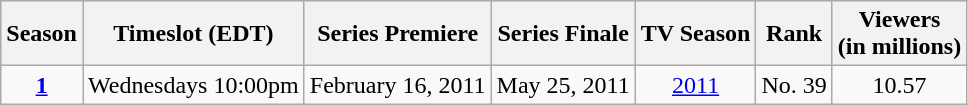<table class="wikitable" style="text-align:center">
<tr style="background:#e0e0e0;">
<th>Season</th>
<th>Timeslot (EDT)</th>
<th>Series Premiere</th>
<th>Series Finale</th>
<th>TV Season</th>
<th>Rank</th>
<th>Viewers<br>(in millions)</th>
</tr>
<tr>
<td><strong><a href='#'>1</a></strong></td>
<td>Wednesdays 10:00pm</td>
<td>February 16, 2011</td>
<td>May 25, 2011</td>
<td><a href='#'>2011</a></td>
<td>No. 39</td>
<td>10.57</td>
</tr>
</table>
